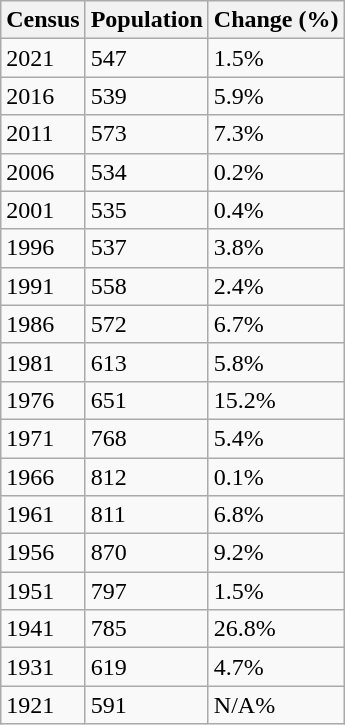<table class="wikitable">
<tr>
<th>Census</th>
<th>Population</th>
<th>Change (%)</th>
</tr>
<tr>
<td>2021</td>
<td>547</td>
<td> 1.5%</td>
</tr>
<tr>
<td>2016</td>
<td>539</td>
<td> 5.9%</td>
</tr>
<tr>
<td>2011</td>
<td>573</td>
<td> 7.3%</td>
</tr>
<tr>
<td>2006</td>
<td>534</td>
<td> 0.2%</td>
</tr>
<tr>
<td>2001</td>
<td>535</td>
<td> 0.4%</td>
</tr>
<tr>
<td>1996</td>
<td>537</td>
<td> 3.8%</td>
</tr>
<tr>
<td>1991</td>
<td>558</td>
<td> 2.4%</td>
</tr>
<tr>
<td>1986</td>
<td>572</td>
<td> 6.7%</td>
</tr>
<tr>
<td>1981</td>
<td>613</td>
<td> 5.8%</td>
</tr>
<tr>
<td>1976</td>
<td>651</td>
<td> 15.2%</td>
</tr>
<tr>
<td>1971</td>
<td>768</td>
<td> 5.4%</td>
</tr>
<tr>
<td>1966</td>
<td>812</td>
<td> 0.1%</td>
</tr>
<tr>
<td>1961</td>
<td>811</td>
<td> 6.8%</td>
</tr>
<tr>
<td>1956</td>
<td>870</td>
<td> 9.2%</td>
</tr>
<tr>
<td>1951</td>
<td>797</td>
<td> 1.5%</td>
</tr>
<tr>
<td>1941</td>
<td>785</td>
<td> 26.8%</td>
</tr>
<tr>
<td>1931</td>
<td>619</td>
<td> 4.7%</td>
</tr>
<tr>
<td>1921</td>
<td>591</td>
<td> N/A%</td>
</tr>
</table>
